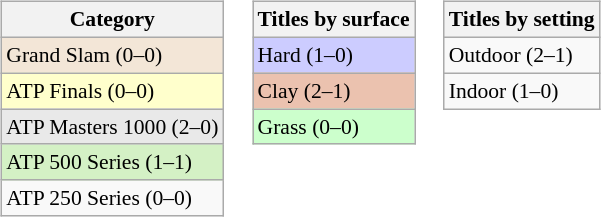<table>
<tr>
<td valign=top><br><table class=wikitable style=font-size:90%>
<tr>
<th>Category</th>
</tr>
<tr style="background:#f3e6d7;">
<td>Grand Slam (0–0)</td>
</tr>
<tr style="background:#ffc;">
<td>ATP Finals (0–0)</td>
</tr>
<tr style="background:#e9e9e9;">
<td>ATP Masters 1000 (2–0)</td>
</tr>
<tr style="background:#d4f1c5;">
<td>ATP 500 Series (1–1)</td>
</tr>
<tr>
<td>ATP 250 Series (0–0)</td>
</tr>
</table>
</td>
<td valign=top><br><table class=wikitable style=font-size:90%>
<tr>
<th>Titles by surface</th>
</tr>
<tr style="background:#ccf;">
<td>Hard (1–0)</td>
</tr>
<tr style="background:#ebc2af;">
<td>Clay (2–1)</td>
</tr>
<tr style="background:#cfc;">
<td>Grass (0–0)</td>
</tr>
</table>
</td>
<td valign=top><br><table class=wikitable style=font-size:90%>
<tr>
<th>Titles by setting</th>
</tr>
<tr>
<td>Outdoor (2–1)</td>
</tr>
<tr>
<td>Indoor (1–0)</td>
</tr>
</table>
</td>
</tr>
</table>
